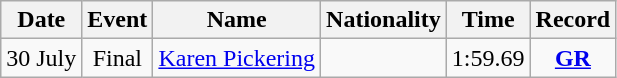<table class=wikitable style=text-align:center>
<tr>
<th>Date</th>
<th>Event</th>
<th>Name</th>
<th>Nationality</th>
<th>Time</th>
<th>Record</th>
</tr>
<tr>
<td>30 July</td>
<td>Final</td>
<td align=left><a href='#'>Karen Pickering</a></td>
<td align=left></td>
<td>1:59.69</td>
<td><strong><a href='#'>GR</a></strong></td>
</tr>
</table>
